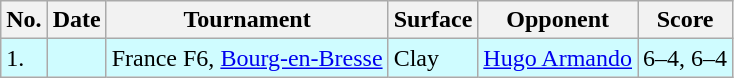<table class="sortable wikitable">
<tr>
<th>No.</th>
<th>Date</th>
<th>Tournament</th>
<th>Surface</th>
<th>Opponent</th>
<th class="unsortable">Score</th>
</tr>
<tr style="background:#cffcff;">
<td>1.</td>
<td></td>
<td>France F6, <a href='#'>Bourg-en-Bresse</a></td>
<td>Clay</td>
<td> <a href='#'>Hugo Armando</a></td>
<td>6–4, 6–4</td>
</tr>
</table>
